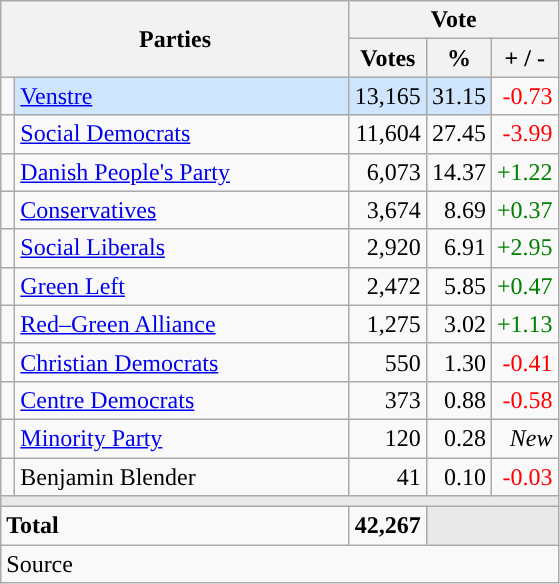<table class="wikitable" style="text-align:right;">
<tr>
<th style="text-align:centre;" rowspan="2" colspan="2" width="225">Parties</th>
<th colspan="3">Vote</th>
</tr>
<tr>
<th width="15">Votes</th>
<th width="15">%</th>
<th width="15">+ / -</th>
</tr>
<tr>
<td width="2" style="color:inherit;background:"></td>
<td bgcolor=#cfe5fe  align="left"><a href='#'>Venstre</a></td>
<td bgcolor=#cfe5fe>13,165</td>
<td bgcolor=#cfe5fe>31.15</td>
<td style=color:red;>-0.73</td>
</tr>
<tr>
<td width="2" style="color:inherit;background:"></td>
<td align="left"><a href='#'>Social Democrats</a></td>
<td>11,604</td>
<td>27.45</td>
<td style=color:red;>-3.99</td>
</tr>
<tr>
<td width="2" style="color:inherit;background:"></td>
<td align="left"><a href='#'>Danish People's Party</a></td>
<td>6,073</td>
<td>14.37</td>
<td style=color:green;>+1.22</td>
</tr>
<tr>
<td width="2" style="color:inherit;background:"></td>
<td align="left"><a href='#'>Conservatives</a></td>
<td>3,674</td>
<td>8.69</td>
<td style=color:green;>+0.37</td>
</tr>
<tr>
<td width="2" style="color:inherit;background:"></td>
<td align="left"><a href='#'>Social Liberals</a></td>
<td>2,920</td>
<td>6.91</td>
<td style=color:green;>+2.95</td>
</tr>
<tr>
<td width="2" style="color:inherit;background:"></td>
<td align="left"><a href='#'>Green Left</a></td>
<td>2,472</td>
<td>5.85</td>
<td style=color:green;>+0.47</td>
</tr>
<tr>
<td width="2" style="color:inherit;background:"></td>
<td align="left"><a href='#'>Red–Green Alliance</a></td>
<td>1,275</td>
<td>3.02</td>
<td style=color:green;>+1.13</td>
</tr>
<tr>
<td width="2" style="color:inherit;background:"></td>
<td align="left"><a href='#'>Christian Democrats</a></td>
<td>550</td>
<td>1.30</td>
<td style=color:red;>-0.41</td>
</tr>
<tr>
<td width="2" style="color:inherit;background:"></td>
<td align="left"><a href='#'>Centre Democrats</a></td>
<td>373</td>
<td>0.88</td>
<td style=color:red;>-0.58</td>
</tr>
<tr>
<td width="2" style="color:inherit;background:"></td>
<td align="left"><a href='#'>Minority Party</a></td>
<td>120</td>
<td>0.28</td>
<td><em>New</em></td>
</tr>
<tr>
<td width="2" style="color:inherit;background:"></td>
<td align="left">Benjamin Blender</td>
<td>41</td>
<td>0.10</td>
<td style=color:red;>-0.03</td>
</tr>
<tr>
<td colspan="7" bgcolor="#E9E9E9"></td>
</tr>
<tr>
<td align="left" colspan="2"><strong>Total</strong></td>
<td><strong>42,267</strong></td>
<td bgcolor="#E9E9E9" colspan="2"></td>
</tr>
<tr>
<td align="left" colspan="6">Source</td>
</tr>
</table>
